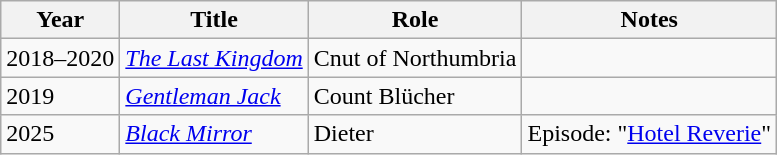<table class="wikitable">
<tr>
<th>Year</th>
<th>Title</th>
<th>Role</th>
<th>Notes</th>
</tr>
<tr>
<td>2018–2020</td>
<td><em><a href='#'>The Last Kingdom</a></em></td>
<td>Cnut of Northumbria</td>
<td></td>
</tr>
<tr>
<td>2019</td>
<td><em><a href='#'>Gentleman Jack</a></em></td>
<td>Count Blücher</td>
<td></td>
</tr>
<tr>
<td>2025</td>
<td><em><a href='#'>Black Mirror</a></em></td>
<td>Dieter</td>
<td>Episode: "<a href='#'>Hotel Reverie</a>"</td>
</tr>
</table>
